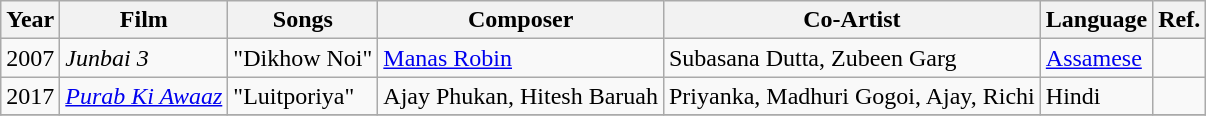<table class="wikitable sortable">
<tr>
<th>Year</th>
<th>Film</th>
<th>Songs</th>
<th>Composer</th>
<th>Co-Artist</th>
<th>Language</th>
<th>Ref.</th>
</tr>
<tr>
<td>2007</td>
<td><em>Junbai 3</em></td>
<td>"Dikhow Noi"</td>
<td><a href='#'>Manas Robin</a></td>
<td>Subasana Dutta, Zubeen Garg</td>
<td><a href='#'>Assamese</a></td>
<td></td>
</tr>
<tr>
<td>2017</td>
<td><em><a href='#'>Purab Ki Awaaz</a></em></td>
<td>"Luitporiya"</td>
<td>Ajay Phukan, Hitesh Baruah</td>
<td>Priyanka, Madhuri Gogoi, Ajay, Richi</td>
<td>Hindi</td>
<td></td>
</tr>
<tr>
</tr>
</table>
